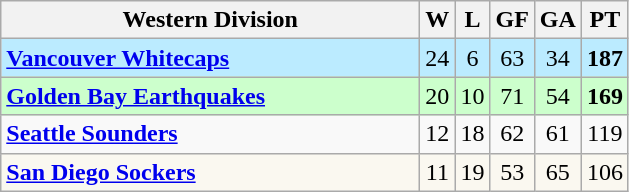<table class="wikitable" style="text-align:center">
<tr>
<th style="width:17em">Western Division</th>
<th>W</th>
<th>L</th>
<th>GF</th>
<th>GA</th>
<th>PT</th>
</tr>
<tr align=center bgcolor=#BBEBFF>
<td align=left><strong><a href='#'>Vancouver Whitecaps</a></strong></td>
<td>24</td>
<td>6</td>
<td>63</td>
<td>34</td>
<td><strong>187</strong></td>
</tr>
<tr align=center bgcolor=#ccffcc>
<td align=left><strong><a href='#'>Golden Bay Earthquakes</a></strong></td>
<td>20</td>
<td>10</td>
<td>71</td>
<td>54</td>
<td><strong>169</strong></td>
</tr>
<tr align=center>
<td align=left><strong><a href='#'>Seattle Sounders</a></strong></td>
<td>12</td>
<td>18</td>
<td>62</td>
<td>61</td>
<td>119</td>
</tr>
<tr align=center bgcolor=#FAF8F0>
<td align=left><strong><a href='#'>San Diego Sockers</a></strong></td>
<td>11</td>
<td>19</td>
<td>53</td>
<td>65</td>
<td>106</td>
</tr>
</table>
